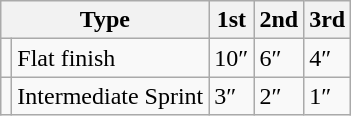<table class="wikitable">
<tr>
<th colspan=2>Type</th>
<th>1st</th>
<th>2nd</th>
<th>3rd</th>
</tr>
<tr>
<td></td>
<td align=left>Flat finish</td>
<td>10″</td>
<td>6″</td>
<td>4″</td>
</tr>
<tr>
<td></td>
<td align=left>Intermediate Sprint</td>
<td>3″</td>
<td>2″</td>
<td>1″</td>
</tr>
</table>
